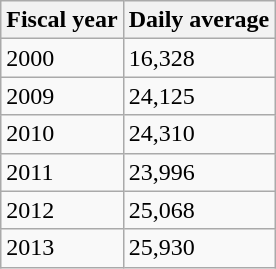<table class="wikitable">
<tr>
<th>Fiscal year</th>
<th>Daily average</th>
</tr>
<tr>
<td>2000</td>
<td>16,328</td>
</tr>
<tr>
<td>2009</td>
<td>24,125</td>
</tr>
<tr>
<td>2010</td>
<td>24,310</td>
</tr>
<tr>
<td>2011</td>
<td>23,996</td>
</tr>
<tr>
<td>2012</td>
<td>25,068</td>
</tr>
<tr>
<td>2013</td>
<td>25,930</td>
</tr>
</table>
